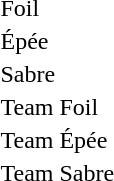<table>
<tr>
<td>Foil</td>
<td></td>
<td></td>
<td><br></td>
</tr>
<tr>
<td>Épée</td>
<td></td>
<td></td>
<td><br></td>
</tr>
<tr>
<td>Sabre</td>
<td></td>
<td></td>
<td><br></td>
</tr>
<tr>
<td>Team Foil</td>
<td></td>
<td></td>
<td></td>
</tr>
<tr>
<td>Team Épée</td>
<td></td>
<td></td>
<td></td>
</tr>
<tr>
<td>Team Sabre</td>
<td></td>
<td></td>
<td></td>
</tr>
</table>
